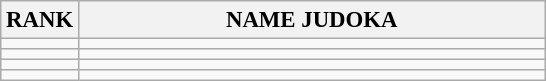<table class="wikitable" style="font-size:95%;">
<tr>
<th>RANK</th>
<th align="left" style="width: 20em">NAME JUDOKA</th>
</tr>
<tr>
<td align="center"></td>
<td></td>
</tr>
<tr>
<td align="center"></td>
<td></td>
</tr>
<tr>
<td align="center"></td>
<td></td>
</tr>
<tr>
<td align="center"></td>
<td></td>
</tr>
</table>
